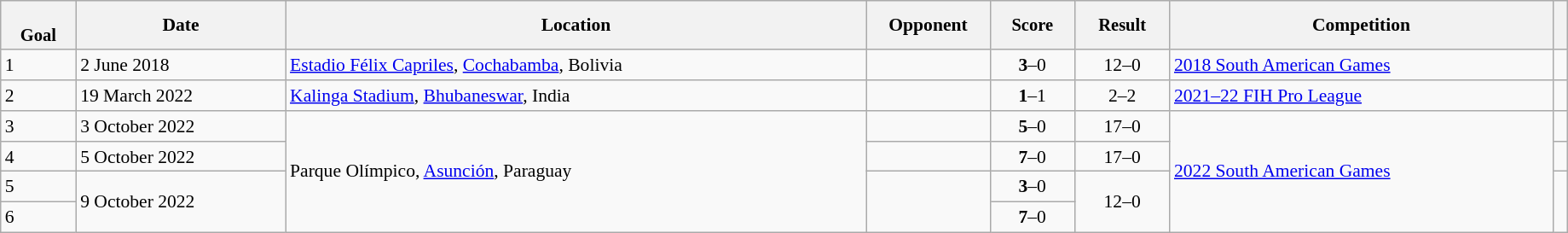<table class="wikitable sortable" style="font-size:90%" width=97%>
<tr>
<th style="font-size:95%;" data-sort-type=number><br>Goal</th>
<th align=center>Date</th>
<th>Location</th>
<th width=90>Opponent</th>
<th data-sort-type="number" style="font-size:95%">Score</th>
<th data-sort-type="number" style="font-size:95%">Result</th>
<th>Competition</th>
<th></th>
</tr>
<tr>
<td>1</td>
<td>2 June 2018</td>
<td><a href='#'>Estadio Félix Capriles</a>, <a href='#'>Cochabamba</a>, Bolivia</td>
<td></td>
<td align="center"><strong>3</strong>–0</td>
<td align="center">12–0</td>
<td><a href='#'>2018 South American Games</a></td>
<td></td>
</tr>
<tr>
<td>2</td>
<td>19 March 2022</td>
<td><a href='#'>Kalinga Stadium</a>, <a href='#'>Bhubaneswar</a>, India</td>
<td></td>
<td align="center"><strong>1</strong>–1</td>
<td align="center">2–2</td>
<td><a href='#'>2021–22 FIH Pro League</a></td>
<td></td>
</tr>
<tr>
<td>3</td>
<td>3 October 2022</td>
<td rowspan=4>Parque Olímpico, <a href='#'>Asunción</a>, Paraguay</td>
<td></td>
<td align="center"><strong>5</strong>–0</td>
<td align="center">17–0</td>
<td rowspan=4><a href='#'>2022 South American Games</a></td>
<td></td>
</tr>
<tr>
<td>4</td>
<td>5 October 2022</td>
<td></td>
<td align="center"><strong>7</strong>–0</td>
<td align="center">17–0</td>
<td></td>
</tr>
<tr>
<td>5</td>
<td rowspan=2>9 October 2022</td>
<td rowspan=2></td>
<td align="center"><strong>3</strong>–0</td>
<td rowspan=2; align="center">12–0</td>
<td rowspan=2></td>
</tr>
<tr>
<td>6</td>
<td align="center"><strong>7</strong>–0</td>
</tr>
</table>
